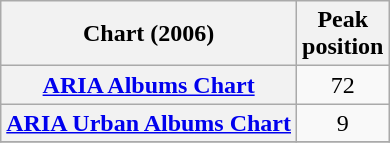<table class="wikitable sortable plainrowheaders">
<tr>
<th scope="col">Chart (2006)</th>
<th scope="col">Peak<br>position</th>
</tr>
<tr>
<th scope="row"><a href='#'>ARIA Albums Chart</a></th>
<td style="text-align:center;">72</td>
</tr>
<tr>
<th scope="row"><a href='#'>ARIA Urban Albums Chart</a></th>
<td style="text-align:center;">9</td>
</tr>
<tr>
</tr>
</table>
